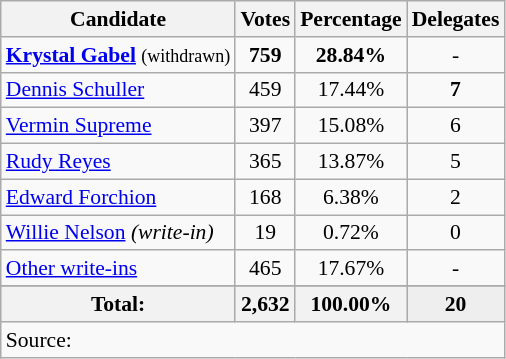<table class="wikitable sortable tpl-blanktable" style="font-size:90%;text-align:center;">
<tr>
<th rowspan="2">Candidate</th>
<th rowspan="2">Votes</th>
<th rowspan="2">Percentage</th>
<th rowspan="2">Delegates</th>
</tr>
<tr>
</tr>
<tr>
<td style="text-align:left;"><strong><a href='#'>Krystal Gabel</a></strong> <small>(withdrawn)</small></td>
<td><strong>759</strong></td>
<td><strong>28.84%</strong></td>
<td>-</td>
</tr>
<tr>
<td style="text-align:left;"><a href='#'>Dennis Schuller</a></td>
<td>459</td>
<td>17.44%</td>
<td><strong>7</strong></td>
</tr>
<tr>
<td style="text-align:left;"><a href='#'>Vermin Supreme</a></td>
<td>397</td>
<td>15.08%</td>
<td>6</td>
</tr>
<tr>
<td style="text-align:left;"><a href='#'>Rudy Reyes</a></td>
<td>365</td>
<td>13.87%</td>
<td>5</td>
</tr>
<tr>
<td style="text-align:left;"><a href='#'>Edward Forchion</a></td>
<td>168</td>
<td>6.38%</td>
<td>2</td>
</tr>
<tr>
<td style="text-align:left;"><a href='#'>Willie Nelson</a> <em>(write-in)</em></td>
<td>19</td>
<td>0.72%</td>
<td>0</td>
</tr>
<tr>
<td style="text-align:left;"><a href='#'>Other write-ins</a></td>
<td>465</td>
<td>17.67%</td>
<td>-</td>
</tr>
<tr>
</tr>
<tr style="background:#eee;">
<th>Total:</th>
<th>2,632</th>
<th>100.00%</th>
<td><strong>20</strong></td>
</tr>
<tr>
<td colspan="6" style="text-align:left;">Source:</td>
</tr>
</table>
